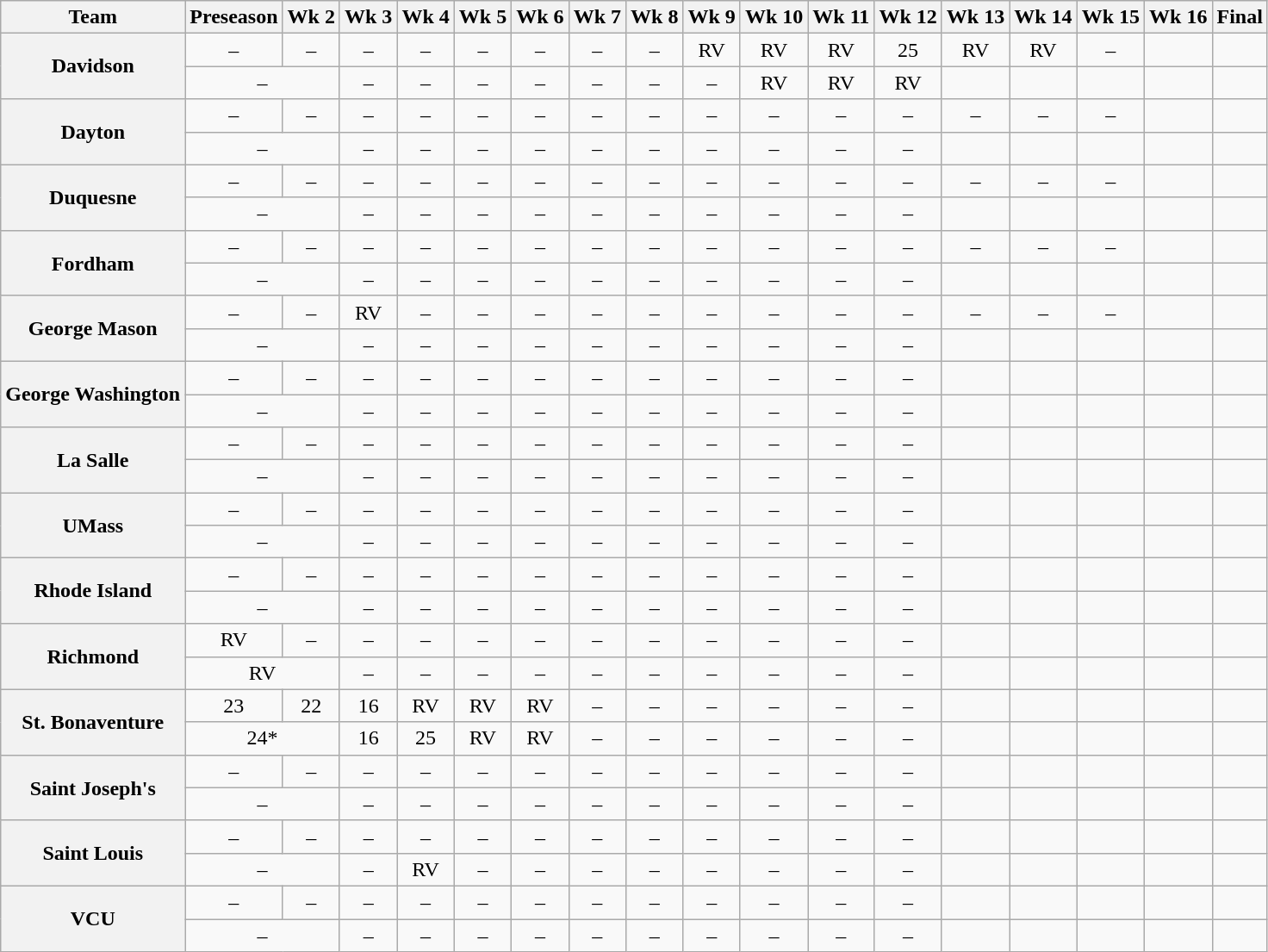<table class="wikitable" style="text-align:center">
<tr>
<th>Team</th>
<th>Preseason</th>
<th>Wk 2</th>
<th>Wk 3</th>
<th>Wk 4</th>
<th>Wk 5</th>
<th>Wk 6</th>
<th>Wk 7</th>
<th>Wk 8</th>
<th>Wk 9</th>
<th>Wk 10</th>
<th>Wk 11</th>
<th>Wk 12</th>
<th>Wk 13</th>
<th>Wk 14</th>
<th>Wk 15</th>
<th>Wk 16</th>
<th>Final</th>
</tr>
<tr>
<th rowspan="2">Davidson</th>
<td>–</td>
<td>–</td>
<td>–</td>
<td>–</td>
<td>–</td>
<td>–</td>
<td>–</td>
<td>–</td>
<td>RV</td>
<td>RV</td>
<td>RV</td>
<td>25</td>
<td>RV</td>
<td>RV</td>
<td>–</td>
<td></td>
<td></td>
</tr>
<tr>
<td colspan="2">–</td>
<td>–</td>
<td>–</td>
<td>–</td>
<td>–</td>
<td>–</td>
<td>–</td>
<td>–</td>
<td>RV</td>
<td>RV</td>
<td>RV</td>
<td></td>
<td></td>
<td></td>
<td></td>
<td></td>
</tr>
<tr>
<th rowspan="2">Dayton</th>
<td>–</td>
<td>–</td>
<td>–</td>
<td>–</td>
<td>–</td>
<td>–</td>
<td>–</td>
<td>–</td>
<td>–</td>
<td>–</td>
<td>–</td>
<td>–</td>
<td>–</td>
<td>–</td>
<td>–</td>
<td></td>
<td></td>
</tr>
<tr>
<td colspan="2">–</td>
<td>–</td>
<td>–</td>
<td>–</td>
<td>–</td>
<td>–</td>
<td>–</td>
<td>–</td>
<td>–</td>
<td>–</td>
<td>–</td>
<td></td>
<td></td>
<td></td>
<td></td>
<td></td>
</tr>
<tr>
<th rowspan="2">Duquesne</th>
<td>–</td>
<td>–</td>
<td>–</td>
<td>–</td>
<td>–</td>
<td>–</td>
<td>–</td>
<td>–</td>
<td>–</td>
<td>–</td>
<td>–</td>
<td>–</td>
<td>–</td>
<td>–</td>
<td>–</td>
<td></td>
<td></td>
</tr>
<tr>
<td colspan="2">–</td>
<td>–</td>
<td>–</td>
<td>–</td>
<td>–</td>
<td>–</td>
<td>–</td>
<td>–</td>
<td>–</td>
<td>–</td>
<td>–</td>
<td></td>
<td></td>
<td></td>
<td></td>
<td></td>
</tr>
<tr>
<th rowspan="2">Fordham</th>
<td>–</td>
<td>–</td>
<td>–</td>
<td>–</td>
<td>–</td>
<td>–</td>
<td>–</td>
<td>–</td>
<td>–</td>
<td>–</td>
<td>–</td>
<td>–</td>
<td>–</td>
<td>–</td>
<td>–</td>
<td></td>
<td></td>
</tr>
<tr>
<td colspan="2">–</td>
<td>–</td>
<td>–</td>
<td>–</td>
<td>–</td>
<td>–</td>
<td>–</td>
<td>–</td>
<td>–</td>
<td>–</td>
<td>–</td>
<td></td>
<td></td>
<td></td>
<td></td>
<td></td>
</tr>
<tr>
<th rowspan="2">George Mason</th>
<td>–</td>
<td>–</td>
<td>RV</td>
<td>–</td>
<td>–</td>
<td>–</td>
<td>–</td>
<td>–</td>
<td>–</td>
<td>–</td>
<td>–</td>
<td>–</td>
<td>–</td>
<td>–</td>
<td>–</td>
<td></td>
<td></td>
</tr>
<tr>
<td colspan="2">–</td>
<td>–</td>
<td>–</td>
<td>–</td>
<td>–</td>
<td>–</td>
<td>–</td>
<td>–</td>
<td>–</td>
<td>–</td>
<td>–</td>
<td></td>
<td></td>
<td></td>
<td></td>
<td></td>
</tr>
<tr>
<th rowspan="2">George Washington</th>
<td>–</td>
<td>–</td>
<td>–</td>
<td>–</td>
<td>–</td>
<td>–</td>
<td>–</td>
<td>–</td>
<td>–</td>
<td>–</td>
<td>–</td>
<td>–</td>
<td></td>
<td></td>
<td></td>
<td></td>
<td></td>
</tr>
<tr>
<td colspan="2">–</td>
<td>–</td>
<td>–</td>
<td>–</td>
<td>–</td>
<td>–</td>
<td>–</td>
<td>–</td>
<td>–</td>
<td>–</td>
<td>–</td>
<td></td>
<td></td>
<td></td>
<td></td>
<td></td>
</tr>
<tr>
<th rowspan="2">La Salle</th>
<td>–</td>
<td>–</td>
<td>–</td>
<td>–</td>
<td>–</td>
<td>–</td>
<td>–</td>
<td>–</td>
<td>–</td>
<td>–</td>
<td>–</td>
<td>–</td>
<td></td>
<td></td>
<td></td>
<td></td>
<td></td>
</tr>
<tr>
<td colspan="2">–</td>
<td>–</td>
<td>–</td>
<td>–</td>
<td>–</td>
<td>–</td>
<td>–</td>
<td>–</td>
<td>–</td>
<td>–</td>
<td>–</td>
<td></td>
<td></td>
<td></td>
<td></td>
<td></td>
</tr>
<tr>
<th rowspan="2">UMass</th>
<td>–</td>
<td>–</td>
<td>–</td>
<td>–</td>
<td>–</td>
<td>–</td>
<td>–</td>
<td>–</td>
<td>–</td>
<td>–</td>
<td>–</td>
<td>–</td>
<td></td>
<td></td>
<td></td>
<td></td>
<td></td>
</tr>
<tr>
<td colspan="2">–</td>
<td>–</td>
<td>–</td>
<td>–</td>
<td>–</td>
<td>–</td>
<td>–</td>
<td>–</td>
<td>–</td>
<td>–</td>
<td>–</td>
<td></td>
<td></td>
<td></td>
<td></td>
<td></td>
</tr>
<tr>
<th rowspan="2">Rhode Island</th>
<td>–</td>
<td>–</td>
<td>–</td>
<td>–</td>
<td>–</td>
<td>–</td>
<td>–</td>
<td>–</td>
<td>–</td>
<td>–</td>
<td>–</td>
<td>–</td>
<td></td>
<td></td>
<td></td>
<td></td>
<td></td>
</tr>
<tr>
<td colspan="2">–</td>
<td>–</td>
<td>–</td>
<td>–</td>
<td>–</td>
<td>–</td>
<td>–</td>
<td>–</td>
<td>–</td>
<td>–</td>
<td>–</td>
<td></td>
<td></td>
<td></td>
<td></td>
<td></td>
</tr>
<tr>
<th rowspan="2">Richmond</th>
<td>RV</td>
<td>–</td>
<td>–</td>
<td>–</td>
<td>–</td>
<td>–</td>
<td>–</td>
<td>–</td>
<td>–</td>
<td>–</td>
<td>–</td>
<td>–</td>
<td></td>
<td></td>
<td></td>
<td></td>
<td></td>
</tr>
<tr>
<td colspan="2">RV</td>
<td>–</td>
<td>–</td>
<td>–</td>
<td>–</td>
<td>–</td>
<td>–</td>
<td>–</td>
<td>–</td>
<td>–</td>
<td>–</td>
<td></td>
<td></td>
<td></td>
<td></td>
<td></td>
</tr>
<tr>
<th rowspan="2">St. Bonaventure</th>
<td>23</td>
<td>22</td>
<td>16</td>
<td>RV</td>
<td>RV</td>
<td>RV</td>
<td>–</td>
<td>–</td>
<td>–</td>
<td>–</td>
<td>–</td>
<td>–</td>
<td></td>
<td></td>
<td></td>
<td></td>
<td></td>
</tr>
<tr>
<td colspan="2">24*</td>
<td>16</td>
<td>25</td>
<td>RV</td>
<td>RV</td>
<td>–</td>
<td>–</td>
<td>–</td>
<td>–</td>
<td>–</td>
<td>–</td>
<td></td>
<td></td>
<td></td>
<td></td>
<td></td>
</tr>
<tr>
<th rowspan="2">Saint Joseph's</th>
<td>–</td>
<td>–</td>
<td>–</td>
<td>–</td>
<td>–</td>
<td>–</td>
<td>–</td>
<td>–</td>
<td>–</td>
<td>–</td>
<td>–</td>
<td>–</td>
<td></td>
<td></td>
<td></td>
<td></td>
<td></td>
</tr>
<tr>
<td colspan="2">–</td>
<td>–</td>
<td>–</td>
<td>–</td>
<td>–</td>
<td>–</td>
<td>–</td>
<td>–</td>
<td>–</td>
<td>–</td>
<td>–</td>
<td></td>
<td></td>
<td></td>
<td></td>
<td></td>
</tr>
<tr>
<th rowspan="2">Saint Louis</th>
<td>–</td>
<td>–</td>
<td>–</td>
<td>–</td>
<td>–</td>
<td>–</td>
<td>–</td>
<td>–</td>
<td>–</td>
<td>–</td>
<td>–</td>
<td>–</td>
<td></td>
<td></td>
<td></td>
<td></td>
<td></td>
</tr>
<tr>
<td colspan="2">–</td>
<td>–</td>
<td>RV</td>
<td>–</td>
<td>–</td>
<td>–</td>
<td>–</td>
<td>–</td>
<td>–</td>
<td>–</td>
<td>–</td>
<td></td>
<td></td>
<td></td>
<td></td>
<td></td>
</tr>
<tr>
<th rowspan="2">VCU</th>
<td>–</td>
<td>–</td>
<td>–</td>
<td>–</td>
<td>–</td>
<td>–</td>
<td>–</td>
<td>–</td>
<td>–</td>
<td>–</td>
<td>–</td>
<td>–</td>
<td></td>
<td></td>
<td></td>
<td></td>
<td></td>
</tr>
<tr>
<td colspan="2">–</td>
<td>–</td>
<td>–</td>
<td>–</td>
<td>–</td>
<td>–</td>
<td>–</td>
<td>–</td>
<td>–</td>
<td>–</td>
<td>–</td>
<td></td>
<td></td>
<td></td>
<td></td>
<td></td>
</tr>
</table>
